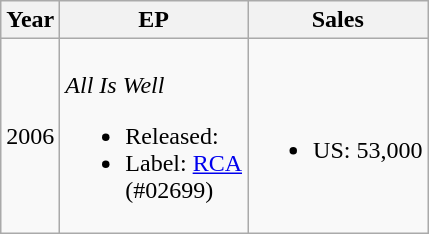<table class="wikitable">
<tr>
<th>Year</th>
<th>EP</th>
<th>Sales</th>
</tr>
<tr>
<td>2006</td>
<td><br><em>All Is Well</em><ul><li>Released: </li><li>Label: <a href='#'>RCA</a><br>(#02699)</li></ul></td>
<td><br><ul><li>US: 53,000</li></ul></td>
</tr>
</table>
